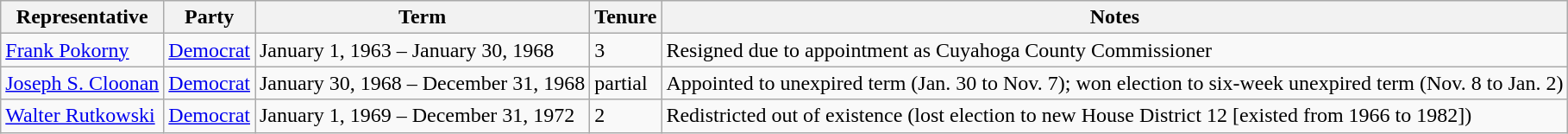<table class=wikitable>
<tr valign=bottom>
<th>Representative</th>
<th>Party</th>
<th>Term</th>
<th>Tenure</th>
<th>Notes</th>
</tr>
<tr>
<td><a href='#'>Frank Pokorny</a></td>
<td><a href='#'>Democrat</a></td>
<td>January 1, 1963 – January 30, 1968</td>
<td>3</td>
<td>Resigned due to appointment as Cuyahoga County Commissioner</td>
</tr>
<tr>
<td><a href='#'>Joseph S. Cloonan</a></td>
<td><a href='#'>Democrat</a></td>
<td>January 30, 1968 – December 31, 1968</td>
<td>partial</td>
<td>Appointed to unexpired term (Jan. 30 to Nov. 7); won election to six-week unexpired term (Nov. 8 to Jan. 2)</td>
</tr>
<tr>
<td><a href='#'>Walter Rutkowski</a></td>
<td><a href='#'>Democrat</a></td>
<td>January 1, 1969 – December 31, 1972</td>
<td>2</td>
<td>Redistricted out of existence (lost election to new House District 12 [existed from 1966 to 1982])</td>
</tr>
</table>
